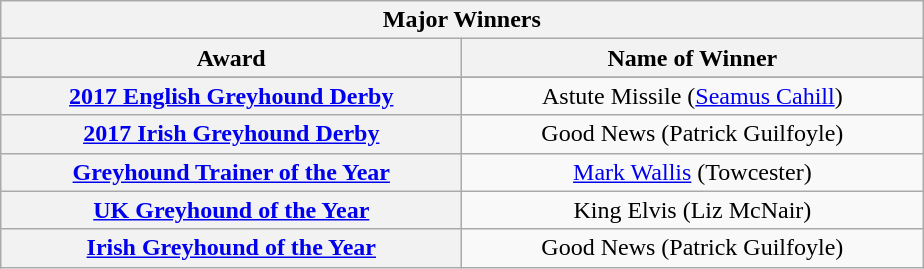<table class="wikitable">
<tr>
<th colspan="2">Major Winners</th>
</tr>
<tr>
<th width=300>Award</th>
<th width=300>Name of Winner</th>
</tr>
<tr>
</tr>
<tr align=center>
<th><a href='#'>2017 English Greyhound Derby</a></th>
<td>Astute Missile (<a href='#'>Seamus Cahill</a>)</td>
</tr>
<tr align=center>
<th><a href='#'>2017 Irish Greyhound Derby</a></th>
<td>Good News (Patrick Guilfoyle)</td>
</tr>
<tr align=center>
<th><a href='#'>Greyhound Trainer of the Year</a></th>
<td><a href='#'>Mark Wallis</a> (Towcester)</td>
</tr>
<tr align=center>
<th><a href='#'>UK Greyhound of the Year</a></th>
<td>King Elvis (Liz McNair)</td>
</tr>
<tr align=center>
<th><a href='#'>Irish Greyhound of the Year</a></th>
<td>Good News (Patrick Guilfoyle)</td>
</tr>
</table>
